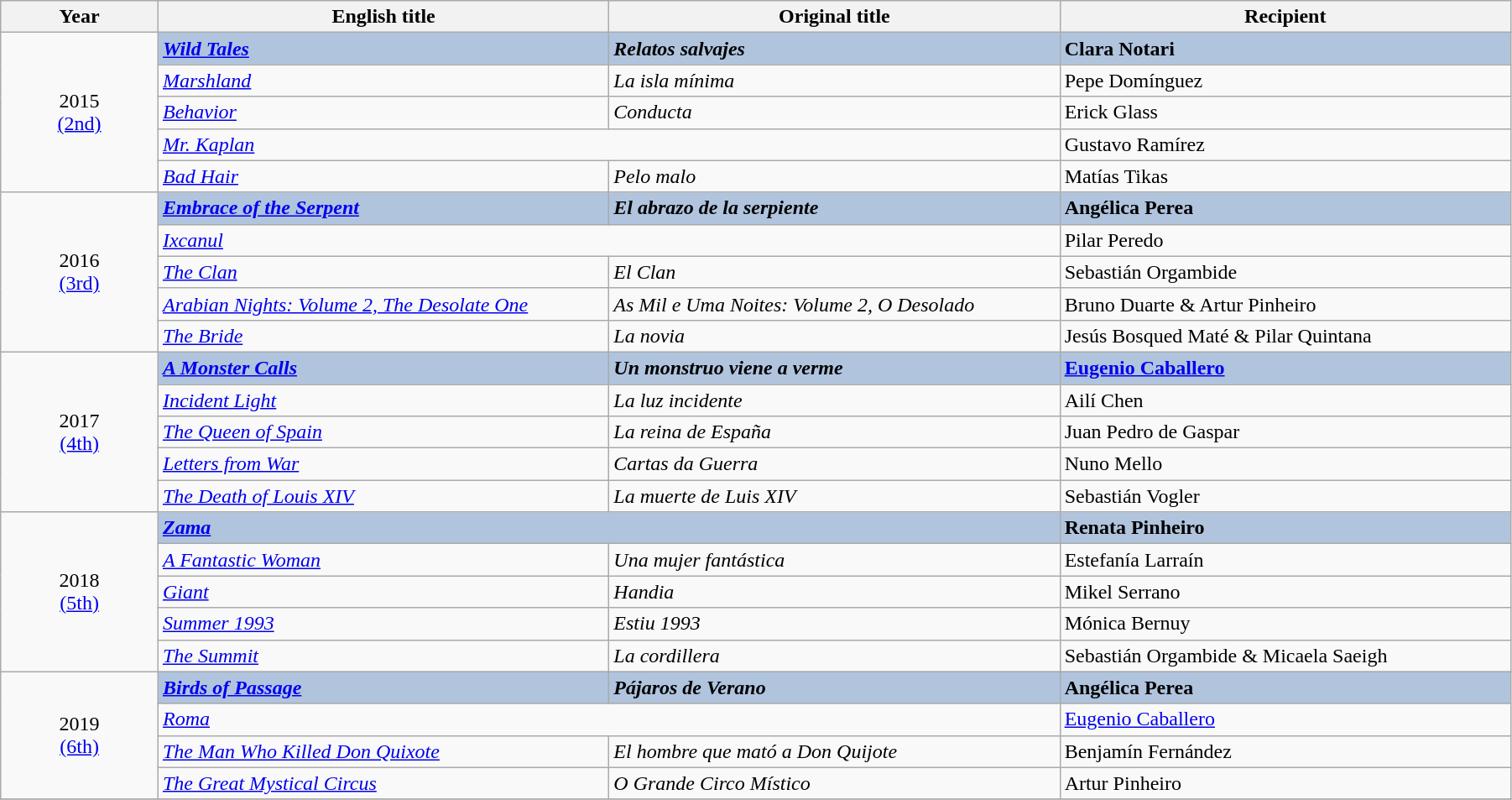<table class="wikitable" width="95%" cellpadding="6">
<tr>
<th width="100"><strong>Year</strong></th>
<th width="300"><strong>English title</strong></th>
<th width="300"><strong>Original title</strong></th>
<th width="300"><strong>Recipient</strong></th>
</tr>
<tr>
<td rowspan="5" style="text-align:center;">2015<br><a href='#'>(2nd)</a></td>
<td style="background:#B0C4DE;"> <strong><em><a href='#'>Wild Tales</a></em></strong></td>
<td style="background:#B0C4DE;"><strong><em>Relatos salvajes</em></strong></td>
<td style="background:#B0C4DE;"><strong>Clara Notari</strong></td>
</tr>
<tr>
<td> <em><a href='#'>Marshland</a></em></td>
<td><em>La isla mínima</em></td>
<td>Pepe Domínguez</td>
</tr>
<tr>
<td> <em><a href='#'>Behavior</a></em></td>
<td><em>Conducta</em></td>
<td>Erick Glass</td>
</tr>
<tr>
<td colspan="2"> <em><a href='#'>Mr. Kaplan</a></em></td>
<td>Gustavo Ramírez</td>
</tr>
<tr>
<td> <em><a href='#'>Bad Hair</a></em></td>
<td><em>Pelo malo</em></td>
<td>Matías Tikas</td>
</tr>
<tr>
<td rowspan="5" style="text-align:center;">2016<br><a href='#'>(3rd)</a></td>
<td style="background:#B0C4DE;"> <strong><em><a href='#'>Embrace of the Serpent</a></em></strong></td>
<td style="background:#B0C4DE;"><strong><em>El abrazo de la serpiente</em></strong></td>
<td style="background:#B0C4DE;"><strong>Angélica Perea</strong></td>
</tr>
<tr>
<td colspan="2"> <em><a href='#'>Ixcanul</a></em></td>
<td>Pilar Peredo</td>
</tr>
<tr>
<td> <em><a href='#'>The Clan</a></em></td>
<td><em>El Clan</em></td>
<td>Sebastián Orgambide</td>
</tr>
<tr>
<td> <em><a href='#'>Arabian Nights: Volume 2, The Desolate One</a></em></td>
<td><em>As Mil e Uma Noites: Volume 2, O Desolado</em></td>
<td>Bruno Duarte & Artur Pinheiro</td>
</tr>
<tr>
<td> <em><a href='#'>The Bride</a></em></td>
<td><em>La novia</em></td>
<td>Jesús Bosqued Maté & Pilar Quintana</td>
</tr>
<tr>
<td rowspan="5" style="text-align:center;">2017<br><a href='#'>(4th)</a></td>
<td style="background:#B0C4DE;"> <strong><em><a href='#'>A Monster Calls</a></em></strong></td>
<td style="background:#B0C4DE;"><strong><em>Un monstruo viene a verme</em></strong></td>
<td style="background:#B0C4DE;"><strong><a href='#'>Eugenio Caballero</a></strong></td>
</tr>
<tr>
<td> <em><a href='#'>Incident Light</a></em></td>
<td><em>La luz incidente</em></td>
<td>Ailí Chen</td>
</tr>
<tr>
<td> <em><a href='#'>The Queen of Spain</a></em></td>
<td><em>La reina de España</em></td>
<td>Juan Pedro de Gaspar</td>
</tr>
<tr>
<td> <em><a href='#'>Letters from War</a></em></td>
<td><em>Cartas da Guerra</em></td>
<td>Nuno Mello</td>
</tr>
<tr>
<td> <em><a href='#'>The Death of Louis XIV</a></em></td>
<td><em>La muerte de Luis XIV</em></td>
<td>Sebastián Vogler</td>
</tr>
<tr>
<td rowspan="5" style="text-align:center;">2018<br><a href='#'>(5th)</a></td>
<td colspan="2" style="background:#B0C4DE;"> <strong><em><a href='#'>Zama</a></em></strong></td>
<td style="background:#B0C4DE;"><strong>Renata Pinheiro</strong></td>
</tr>
<tr>
<td> <em><a href='#'>A Fantastic Woman</a></em></td>
<td><em>Una mujer fantástica</em></td>
<td>Estefanía Larraín</td>
</tr>
<tr>
<td> <em><a href='#'>Giant</a></em></td>
<td><em>Handia</em></td>
<td>Mikel Serrano</td>
</tr>
<tr>
<td> <em><a href='#'>Summer 1993</a></em></td>
<td><em>Estiu 1993</em></td>
<td>Mónica Bernuy</td>
</tr>
<tr>
<td> <em><a href='#'>The Summit</a></em></td>
<td><em>La cordillera</em></td>
<td>Sebastián Orgambide & Micaela Saeigh</td>
</tr>
<tr>
<td rowspan="4" style="text-align:center;">2019<br><a href='#'>(6th)</a><br></td>
<td style="background:#B0C4DE;"> <strong><em><a href='#'>Birds of Passage</a></em></strong></td>
<td style="background:#B0C4DE;"><strong><em>Pájaros de Verano</em></strong></td>
<td style="background:#B0C4DE;"><strong>Angélica Perea</strong></td>
</tr>
<tr>
<td colspan="2"> <em><a href='#'>Roma</a></em></td>
<td><a href='#'>Eugenio Caballero</a></td>
</tr>
<tr>
<td> <em><a href='#'>The Man Who Killed Don Quixote</a></em></td>
<td><em>El hombre que mató a Don Quijote</em></td>
<td>Benjamín Fernández</td>
</tr>
<tr>
<td> <em><a href='#'>The Great Mystical Circus</a></em></td>
<td><em>O Grande Circo Místico </em></td>
<td>Artur Pinheiro</td>
</tr>
<tr>
</tr>
</table>
